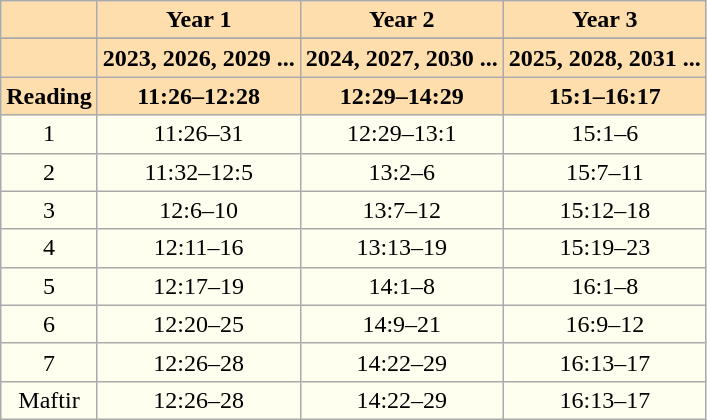<table class="wikitable" style="background:Ivory; text-align:center">
<tr>
<th style="background:Navajowhite;"></th>
<th style="background:Navajowhite;">Year 1</th>
<th style="background:Navajowhite;">Year 2</th>
<th style="background:Navajowhite;">Year 3</th>
</tr>
<tr>
</tr>
<tr>
<th style="background:Navajowhite;"></th>
<th style="background:Navajowhite;">2023, 2026, 2029 ...</th>
<th style="background:Navajowhite;">2024, 2027, 2030 ...</th>
<th style="background:Navajowhite;">2025, 2028, 2031 ...</th>
</tr>
<tr>
<th style="background:Navajowhite;">Reading</th>
<th style="background:Navajowhite;">11:26–12:28</th>
<th style="background:Navajowhite;">12:29–14:29</th>
<th style="background:Navajowhite;">15:1–16:17</th>
</tr>
<tr>
<td>1</td>
<td>11:26–31</td>
<td>12:29–13:1</td>
<td>15:1–6</td>
</tr>
<tr>
<td>2</td>
<td>11:32–12:5</td>
<td>13:2–6</td>
<td>15:7–11</td>
</tr>
<tr>
<td>3</td>
<td>12:6–10</td>
<td>13:7–12</td>
<td>15:12–18</td>
</tr>
<tr>
<td>4</td>
<td>12:11–16</td>
<td>13:13–19</td>
<td>15:19–23</td>
</tr>
<tr>
<td>5</td>
<td>12:17–19</td>
<td>14:1–8</td>
<td>16:1–8</td>
</tr>
<tr>
<td>6</td>
<td>12:20–25</td>
<td>14:9–21</td>
<td>16:9–12</td>
</tr>
<tr>
<td>7</td>
<td>12:26–28</td>
<td>14:22–29</td>
<td>16:13–17</td>
</tr>
<tr>
<td>Maftir</td>
<td>12:26–28</td>
<td>14:22–29</td>
<td>16:13–17</td>
</tr>
</table>
